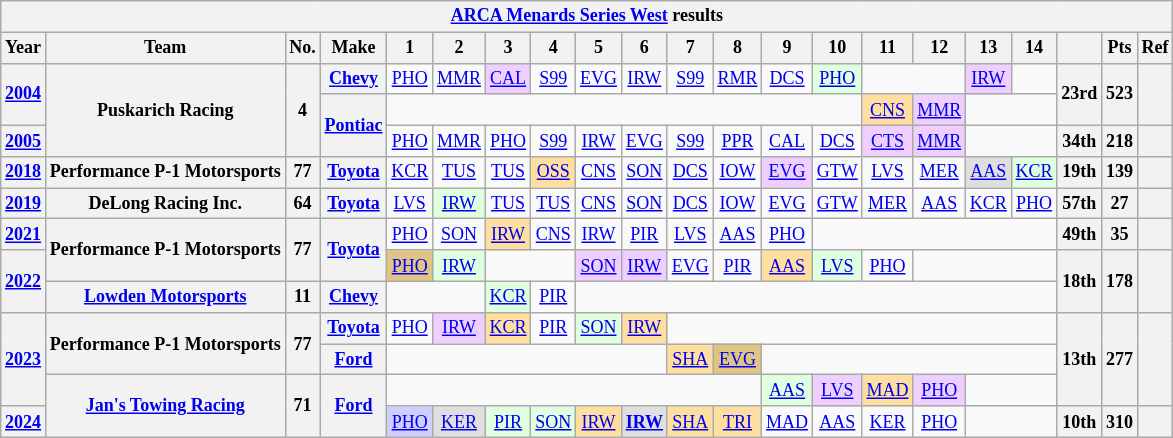<table class="wikitable" style="text-align:center; font-size:75%">
<tr>
<th colspan=21><a href='#'>ARCA Menards Series West</a> results</th>
</tr>
<tr>
<th>Year</th>
<th>Team</th>
<th>No.</th>
<th>Make</th>
<th>1</th>
<th>2</th>
<th>3</th>
<th>4</th>
<th>5</th>
<th>6</th>
<th>7</th>
<th>8</th>
<th>9</th>
<th>10</th>
<th>11</th>
<th>12</th>
<th>13</th>
<th>14</th>
<th></th>
<th>Pts</th>
<th>Ref</th>
</tr>
<tr>
<th rowspan=2><a href='#'>2004</a></th>
<th rowspan=3>Puskarich Racing</th>
<th rowspan=3>4</th>
<th><a href='#'>Chevy</a></th>
<td><a href='#'>PHO</a></td>
<td><a href='#'>MMR</a></td>
<td style="background:#EFCFFF;"><a href='#'>CAL</a><br></td>
<td><a href='#'>S99</a></td>
<td><a href='#'>EVG</a></td>
<td><a href='#'>IRW</a></td>
<td><a href='#'>S99</a></td>
<td><a href='#'>RMR</a></td>
<td><a href='#'>DCS</a></td>
<td style="background:#DFFFDF;"><a href='#'>PHO</a><br></td>
<td colspan=2></td>
<td style="background:#EFCFFF;"><a href='#'>IRW</a><br></td>
<td></td>
<th rowspan=2>23rd</th>
<th rowspan=2>523</th>
<th rowspan=2></th>
</tr>
<tr>
<th rowspan=2><a href='#'>Pontiac</a></th>
<td colspan=10></td>
<td style="background:#FFDF9F;"><a href='#'>CNS</a><br></td>
<td style="background:#EFCFFF;"><a href='#'>MMR</a><br></td>
<td colspan=2></td>
</tr>
<tr>
<th><a href='#'>2005</a></th>
<td><a href='#'>PHO</a></td>
<td><a href='#'>MMR</a></td>
<td><a href='#'>PHO</a></td>
<td><a href='#'>S99</a></td>
<td><a href='#'>IRW</a></td>
<td><a href='#'>EVG</a></td>
<td><a href='#'>S99</a></td>
<td><a href='#'>PPR</a></td>
<td><a href='#'>CAL</a></td>
<td><a href='#'>DCS</a></td>
<td style="background:#EFCFFF;"><a href='#'>CTS</a><br></td>
<td style="background:#EFCFFF;"><a href='#'>MMR</a><br></td>
<td colspan=2></td>
<th>34th</th>
<th>218</th>
<th></th>
</tr>
<tr>
<th><a href='#'>2018</a></th>
<th>Performance P-1 Motorsports</th>
<th>77</th>
<th><a href='#'>Toyota</a></th>
<td><a href='#'>KCR</a></td>
<td><a href='#'>TUS</a></td>
<td><a href='#'>TUS</a></td>
<td style="background:#FFDF9F;"><a href='#'>OSS</a><br></td>
<td><a href='#'>CNS</a></td>
<td><a href='#'>SON</a></td>
<td><a href='#'>DCS</a></td>
<td><a href='#'>IOW</a></td>
<td style="background:#EFCFFF;"><a href='#'>EVG</a><br></td>
<td><a href='#'>GTW</a></td>
<td><a href='#'>LVS</a></td>
<td><a href='#'>MER</a></td>
<td style="background:#DFDFDF;"><a href='#'>AAS</a><br></td>
<td style="background:#DFFFDF;"><a href='#'>KCR</a><br></td>
<th>19th</th>
<th>139</th>
<th></th>
</tr>
<tr>
<th><a href='#'>2019</a></th>
<th>DeLong Racing Inc.</th>
<th>64</th>
<th><a href='#'>Toyota</a></th>
<td><a href='#'>LVS</a></td>
<td style="background:#DFFFDF;"><a href='#'>IRW</a><br></td>
<td><a href='#'>TUS</a></td>
<td><a href='#'>TUS</a></td>
<td><a href='#'>CNS</a></td>
<td><a href='#'>SON</a></td>
<td><a href='#'>DCS</a></td>
<td><a href='#'>IOW</a></td>
<td><a href='#'>EVG</a></td>
<td><a href='#'>GTW</a></td>
<td><a href='#'>MER</a></td>
<td><a href='#'>AAS</a></td>
<td><a href='#'>KCR</a></td>
<td><a href='#'>PHO</a></td>
<th>57th</th>
<th>27</th>
<th></th>
</tr>
<tr>
<th><a href='#'>2021</a></th>
<th rowspan=2>Performance P-1 Motorsports</th>
<th rowspan=2>77</th>
<th rowspan=2><a href='#'>Toyota</a></th>
<td><a href='#'>PHO</a></td>
<td><a href='#'>SON</a></td>
<td style="background:#FFDF9F;"><a href='#'>IRW</a><br></td>
<td><a href='#'>CNS</a></td>
<td><a href='#'>IRW</a></td>
<td><a href='#'>PIR</a></td>
<td><a href='#'>LVS</a></td>
<td><a href='#'>AAS</a></td>
<td><a href='#'>PHO</a></td>
<td colspan=5></td>
<th>49th</th>
<th>35</th>
<th></th>
</tr>
<tr>
<th rowspan=2><a href='#'>2022</a></th>
<td style="background:#DFC484"><a href='#'>PHO</a><br></td>
<td style="background:#DFFFDF;"><a href='#'>IRW</a><br></td>
<td colspan=2></td>
<td style="background:#EFCFFF;"><a href='#'>SON</a><br></td>
<td style="background:#EFCFFF;"><a href='#'>IRW</a><br></td>
<td><a href='#'>EVG</a></td>
<td><a href='#'>PIR</a></td>
<td style="background:#FFDF9F;"><a href='#'>AAS</a><br></td>
<td style="background:#DFFFDF;"><a href='#'>LVS</a><br></td>
<td><a href='#'>PHO</a></td>
<td colspan=3></td>
<th rowspan=2>18th</th>
<th rowspan=2>178</th>
<th rowspan=2></th>
</tr>
<tr>
<th><a href='#'>Lowden Motorsports</a></th>
<th>11</th>
<th><a href='#'>Chevy</a></th>
<td colspan=2></td>
<td style="background:#DFFFDF;"><a href='#'>KCR</a><br></td>
<td><a href='#'>PIR</a></td>
<td colspan=10></td>
</tr>
<tr>
<th rowspan=3><a href='#'>2023</a></th>
<th rowspan=2>Performance P-1 Motorsports</th>
<th rowspan=2>77</th>
<th><a href='#'>Toyota</a></th>
<td><a href='#'>PHO</a></td>
<td style="background:#EFCFFF;"><a href='#'>IRW</a><br></td>
<td style="background:#FFDF9F;"><a href='#'>KCR</a><br></td>
<td><a href='#'>PIR</a></td>
<td style="background:#DFFFDF;"><a href='#'>SON</a><br></td>
<td style="background:#FFDF9F;"><a href='#'>IRW</a><br></td>
<td colspan=8></td>
<th rowspan=3>13th</th>
<th rowspan=3>277</th>
<th rowspan=3></th>
</tr>
<tr>
<th><a href='#'>Ford</a></th>
<td colspan=6></td>
<td style="background:#FFDF9F;"><a href='#'>SHA</a><br></td>
<td style="background:#DFC484;"><a href='#'>EVG</a><br></td>
<td colspan=6></td>
</tr>
<tr>
<th rowspan=2><a href='#'>Jan's Towing Racing</a></th>
<th rowspan=2>71</th>
<th rowspan=2><a href='#'>Ford</a></th>
<td colspan=8></td>
<td style="background:#DFFFDF;"><a href='#'>AAS</a><br></td>
<td style="background:#EFCFFF;"><a href='#'>LVS</a><br></td>
<td style="background:#FFDF9F;"><a href='#'>MAD</a><br></td>
<td style="background:#EFCFFF;"><a href='#'>PHO</a><br></td>
<td colspan=2></td>
</tr>
<tr>
<th><a href='#'>2024</a></th>
<td style="background:#CFCFFF;"><a href='#'>PHO</a><br></td>
<td style="background:#DFDFDF;"><a href='#'>KER</a><br></td>
<td style="background:#DFFFDF;"><a href='#'>PIR</a><br></td>
<td style="background:#DFFFDF;"><a href='#'>SON</a><br></td>
<td style="background:#FFDF9F;"><a href='#'>IRW</a><br></td>
<td style="background:#DFDFDF;"><strong><a href='#'>IRW</a></strong><br></td>
<td style="background:#FFDF9F;"><a href='#'>SHA</a><br></td>
<td style="background:#FFDF9F;"><a href='#'>TRI</a><br></td>
<td><a href='#'>MAD</a></td>
<td><a href='#'>AAS</a></td>
<td><a href='#'>KER</a></td>
<td><a href='#'>PHO</a></td>
<td colspan=2></td>
<th>10th</th>
<th>310</th>
<th></th>
</tr>
</table>
